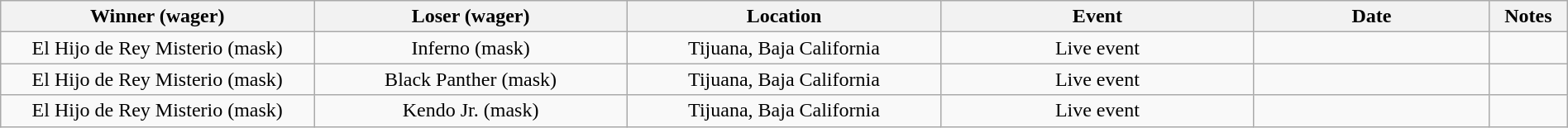<table class="wikitable sortable" width=100%  style="text-align: center">
<tr>
<th width=20% scope="col">Winner (wager)</th>
<th width=20% scope="col">Loser (wager)</th>
<th width=20% scope="col">Location</th>
<th width=20% scope="col">Event</th>
<th width=15% scope="col">Date</th>
<th class="unsortable" width=5% scope="col">Notes</th>
</tr>
<tr>
<td>El Hijo de Rey Misterio (mask)</td>
<td>Inferno (mask)</td>
<td>Tijuana, Baja California</td>
<td>Live event</td>
<td></td>
<td> </td>
</tr>
<tr>
<td>El Hijo de Rey Misterio (mask)</td>
<td>Black Panther (mask)</td>
<td>Tijuana, Baja California</td>
<td>Live event</td>
<td></td>
<td> </td>
</tr>
<tr>
<td>El Hijo de Rey Misterio (mask)</td>
<td>Kendo Jr. (mask)</td>
<td>Tijuana, Baja California</td>
<td>Live event</td>
<td></td>
<td> </td>
</tr>
</table>
